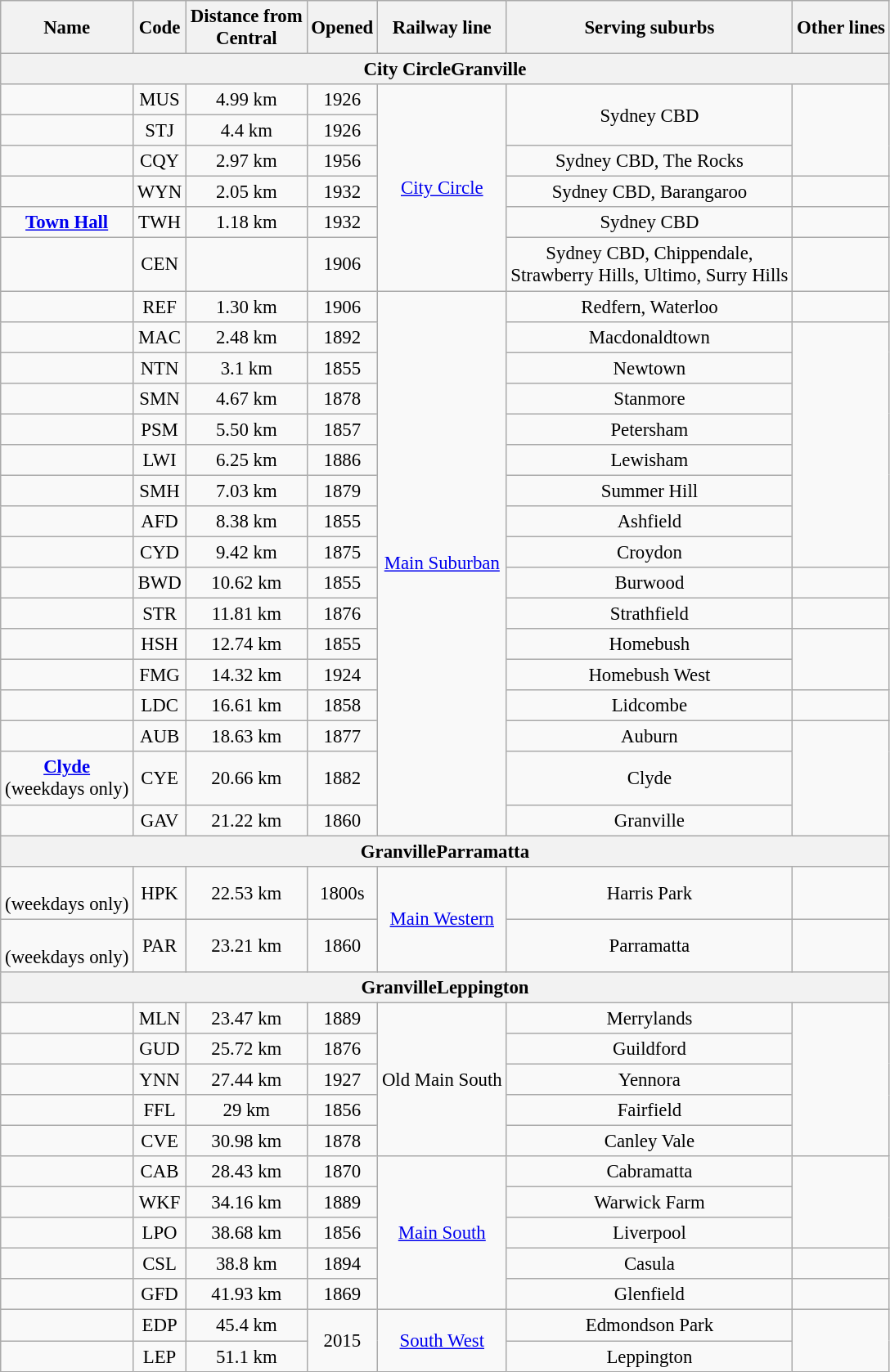<table class="wikitable" style="font-size:95%; text-align:center;">
<tr>
<th>Name</th>
<th>Code</th>
<th>Distance from<br>Central<br></th>
<th>Opened<br></th>
<th>Railway line</th>
<th>Serving suburbs</th>
<th>Other lines</th>
</tr>
<tr>
<th colspan=7 style=background:#><span>City CircleGranville</span></th>
</tr>
<tr>
<td><strong></strong></td>
<td>MUS</td>
<td>4.99 km</td>
<td>1926</td>
<td align-center rowspan="6"><a href='#'>City Circle</a></td>
<td rowspan="2">Sydney CBD</td>
<td rowspan="3"></td>
</tr>
<tr>
<td><strong></strong></td>
<td>STJ</td>
<td>4.4 km</td>
<td>1926</td>
</tr>
<tr>
<td><strong></strong></td>
<td>CQY</td>
<td>2.97 km</td>
<td>1956</td>
<td>Sydney CBD, The Rocks</td>
</tr>
<tr>
<td><strong></strong></td>
<td>WYN</td>
<td>2.05 km</td>
<td>1932</td>
<td>Sydney CBD, Barangaroo</td>
<td></td>
</tr>
<tr>
<td><strong><a href='#'>Town Hall</a></strong></td>
<td>TWH</td>
<td>1.18 km</td>
<td>1932</td>
<td>Sydney CBD</td>
<td></td>
</tr>
<tr>
<td><strong></strong></td>
<td>CEN</td>
<td></td>
<td>1906</td>
<td>Sydney CBD, Chippendale,<br>Strawberry Hills, Ultimo, Surry Hills</td>
<td></td>
</tr>
<tr>
<td><strong></strong></td>
<td>REF</td>
<td>1.30 km</td>
<td>1906</td>
<td rowspan="17"><a href='#'>Main Suburban</a></td>
<td>Redfern, Waterloo</td>
<td></td>
</tr>
<tr>
<td><strong></strong></td>
<td>MAC</td>
<td>2.48 km</td>
<td>1892</td>
<td>Macdonaldtown</td>
<td rowspan="8"></td>
</tr>
<tr>
<td><strong></strong></td>
<td>NTN</td>
<td>3.1 km</td>
<td>1855</td>
<td>Newtown</td>
</tr>
<tr>
<td><strong></strong></td>
<td>SMN</td>
<td>4.67 km</td>
<td>1878</td>
<td>Stanmore</td>
</tr>
<tr>
<td><strong></strong></td>
<td>PSM</td>
<td>5.50 km</td>
<td>1857</td>
<td>Petersham</td>
</tr>
<tr>
<td><strong></strong></td>
<td>LWI</td>
<td>6.25 km</td>
<td>1886</td>
<td>Lewisham</td>
</tr>
<tr>
<td><strong></strong></td>
<td>SMH</td>
<td>7.03 km</td>
<td>1879</td>
<td>Summer Hill</td>
</tr>
<tr>
<td><strong></strong></td>
<td>AFD</td>
<td>8.38 km</td>
<td>1855</td>
<td>Ashfield</td>
</tr>
<tr>
<td><strong></strong></td>
<td>CYD</td>
<td>9.42 km</td>
<td>1875</td>
<td>Croydon</td>
</tr>
<tr>
<td><strong></strong></td>
<td>BWD</td>
<td>10.62 km</td>
<td>1855</td>
<td>Burwood</td>
<td></td>
</tr>
<tr>
<td><strong></strong></td>
<td>STR</td>
<td>11.81 km</td>
<td>1876</td>
<td>Strathfield</td>
<td></td>
</tr>
<tr>
<td><strong></strong></td>
<td>HSH</td>
<td>12.74 km</td>
<td>1855</td>
<td>Homebush</td>
<td rowspan="2"></td>
</tr>
<tr>
<td><strong></strong></td>
<td>FMG</td>
<td>14.32 km</td>
<td>1924</td>
<td>Homebush West</td>
</tr>
<tr>
<td><strong></strong></td>
<td>LDC</td>
<td>16.61 km</td>
<td>1858</td>
<td>Lidcombe</td>
<td></td>
</tr>
<tr>
<td><strong></strong></td>
<td>AUB</td>
<td>18.63 km</td>
<td>1877</td>
<td>Auburn</td>
<td rowspan="3"></td>
</tr>
<tr>
<td><strong><a href='#'>Clyde</a></strong><br>(weekdays only)</td>
<td>CYE</td>
<td>20.66 km</td>
<td>1882</td>
<td>Clyde</td>
</tr>
<tr>
<td><strong></strong></td>
<td>GAV</td>
<td>21.22 km</td>
<td>1860</td>
<td>Granville</td>
</tr>
<tr>
<th colspan=7 style=background:#><span>GranvilleParramatta</span></th>
</tr>
<tr>
<td><strong></strong><br>(weekdays only)</td>
<td>HPK</td>
<td>22.53 km</td>
<td> 1800s</td>
<td rowspan="2"><a href='#'>Main Western</a></td>
<td>Harris Park</td>
<td></td>
</tr>
<tr>
<td><strong></strong><br>(weekdays only)</td>
<td>PAR</td>
<td>23.21 km</td>
<td>1860</td>
<td>Parramatta</td>
<td></td>
</tr>
<tr>
<th colspan=7 style=background:#><span>GranvilleLeppington</span></th>
</tr>
<tr>
<td><strong></strong></td>
<td>MLN</td>
<td>23.47 km</td>
<td>1889</td>
<td rowspan="5">Old Main South</td>
<td>Merrylands</td>
<td rowspan="5"></td>
</tr>
<tr>
<td><strong></strong></td>
<td>GUD</td>
<td>25.72 km</td>
<td>1876</td>
<td>Guildford</td>
</tr>
<tr>
<td><strong></strong></td>
<td>YNN</td>
<td>27.44 km</td>
<td>1927</td>
<td>Yennora</td>
</tr>
<tr>
<td><strong></strong></td>
<td>FFL</td>
<td>29 km</td>
<td>1856</td>
<td>Fairfield</td>
</tr>
<tr>
<td><strong></strong></td>
<td>CVE</td>
<td>30.98 km</td>
<td>1878</td>
<td>Canley Vale</td>
</tr>
<tr>
<td><strong></strong></td>
<td>CAB</td>
<td>28.43 km</td>
<td>1870</td>
<td rowspan="5"><a href='#'>Main South</a></td>
<td>Cabramatta</td>
<td rowspan="3"></td>
</tr>
<tr>
<td><strong></strong></td>
<td>WKF</td>
<td>34.16 km</td>
<td>1889</td>
<td>Warwick Farm</td>
</tr>
<tr>
<td><strong></strong></td>
<td>LPO</td>
<td>38.68 km</td>
<td>1856</td>
<td>Liverpool</td>
</tr>
<tr>
<td><strong></strong></td>
<td>CSL</td>
<td>38.8 km</td>
<td>1894</td>
<td>Casula</td>
<td></td>
</tr>
<tr>
<td><strong></strong></td>
<td>GFD</td>
<td>41.93 km</td>
<td>1869</td>
<td>Glenfield</td>
<td></td>
</tr>
<tr>
<td><strong></strong></td>
<td>EDP</td>
<td>45.4 km</td>
<td rowspan=2>2015</td>
<td rowspan="2"><a href='#'>South West</a></td>
<td>Edmondson Park</td>
<td rowspan="2"></td>
</tr>
<tr>
<td><strong></strong></td>
<td>LEP</td>
<td>51.1 km</td>
<td>Leppington</td>
</tr>
</table>
